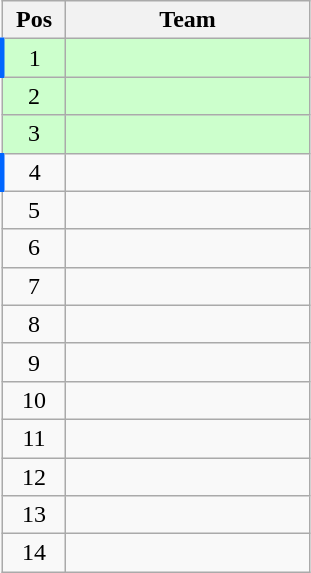<table class="wikitable" style="text-align:center;">
<tr>
<th width=35>Pos</th>
<th width=155>Team</th>
</tr>
<tr bgcolor=ccffcc>
<td style="border-left:3px solid #06f;">1</td>
<td align=left></td>
</tr>
<tr bgcolor=ccffcc>
<td>2</td>
<td align=left></td>
</tr>
<tr bgcolor=ccffcc>
<td>3</td>
<td align=left></td>
</tr>
<tr>
<td style="border-left:3px solid #06f;">4</td>
<td align=left></td>
</tr>
<tr>
<td>5</td>
<td align=left></td>
</tr>
<tr>
<td>6</td>
<td align=left></td>
</tr>
<tr>
<td>7</td>
<td align=left></td>
</tr>
<tr>
<td>8</td>
<td align=left></td>
</tr>
<tr>
<td>9</td>
<td align=left></td>
</tr>
<tr>
<td>10</td>
<td align=left></td>
</tr>
<tr>
<td>11</td>
<td align=left></td>
</tr>
<tr>
<td>12</td>
<td align=left></td>
</tr>
<tr>
<td>13</td>
<td align=left></td>
</tr>
<tr>
<td>14</td>
<td align=left></td>
</tr>
</table>
